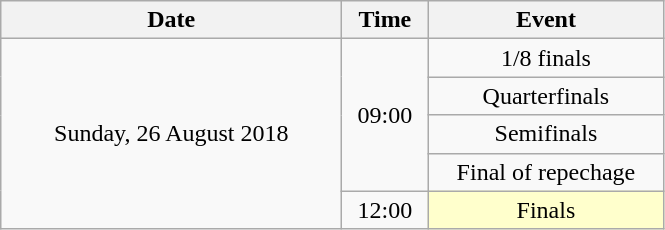<table class = "wikitable" style="text-align:center;">
<tr>
<th width=220>Date</th>
<th width=50>Time</th>
<th width=150>Event</th>
</tr>
<tr>
<td rowspan=5>Sunday, 26 August 2018</td>
<td rowspan=4>09:00</td>
<td>1/8 finals</td>
</tr>
<tr>
<td>Quarterfinals</td>
</tr>
<tr>
<td>Semifinals</td>
</tr>
<tr>
<td>Final of repechage</td>
</tr>
<tr>
<td>12:00</td>
<td bgcolor=ffffcc>Finals</td>
</tr>
</table>
